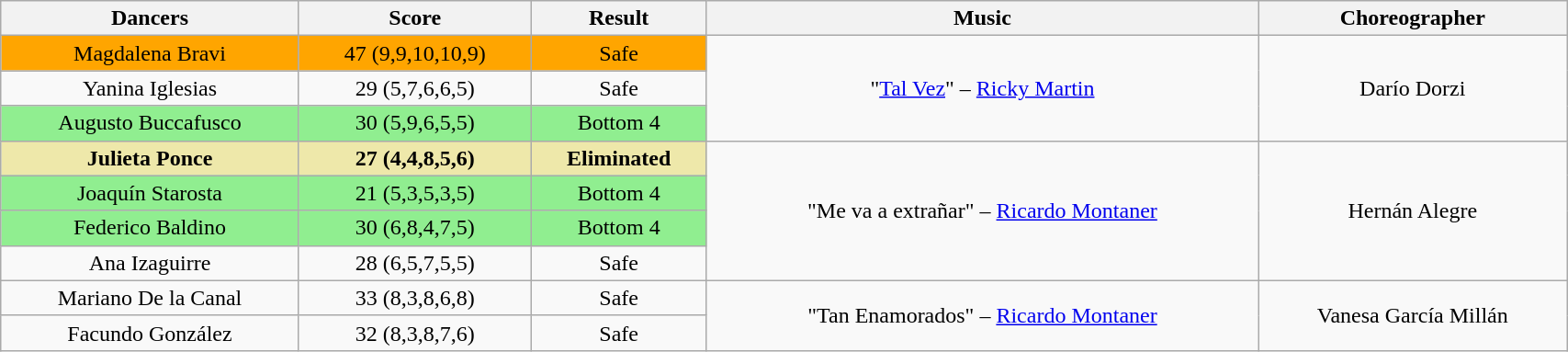<table class="wikitable" width="90%" style="text-align:center;">
<tr bgcolor="f2f2f2">
<td><strong>Dancers</strong></td>
<td><strong>Score</strong></td>
<td><strong>Result</strong></td>
<td><strong>Music</strong></td>
<td><strong>Choreographer</strong></td>
</tr>
<tr>
<td bgcolor="orange">Magdalena Bravi</td>
<td bgcolor="orange">47 (9,9,10,10,9)</td>
<td bgcolor="orange">Safe</td>
<td rowspan=3>"<a href='#'>Tal Vez</a>" – <a href='#'>Ricky Martin</a></td>
<td rowspan=3>Darío Dorzi</td>
</tr>
<tr>
<td>Yanina Iglesias</td>
<td>29 (5,7,6,6,5)</td>
<td>Safe</td>
</tr>
<tr bgcolor=lightgreen>
<td>Augusto Buccafusco</td>
<td>30 (5,9,6,5,5)</td>
<td>Bottom 4</td>
</tr>
<tr>
<td bgcolor="palegoldenrod"><strong>Julieta Ponce</strong></td>
<td bgcolor="palegoldenrod"><strong>27 (4,4,8,5,6)</strong></td>
<td bgcolor="palegoldenrod"><strong>Eliminated</strong></td>
<td rowspan=4>"Me va a extrañar" – <a href='#'>Ricardo Montaner</a></td>
<td rowspan=4>Hernán Alegre</td>
</tr>
<tr bgcolor=lightgreen>
<td>Joaquín Starosta</td>
<td>21 (5,3,5,3,5)</td>
<td>Bottom 4</td>
</tr>
<tr bgcolor=lightgreen>
<td>Federico Baldino</td>
<td>30 (6,8,4,7,5)</td>
<td>Bottom 4</td>
</tr>
<tr>
<td>Ana Izaguirre</td>
<td>28 (6,5,7,5,5)</td>
<td>Safe</td>
</tr>
<tr>
<td>Mariano De la Canal</td>
<td>33 (8,3,8,6,8)</td>
<td>Safe</td>
<td rowspan=2>"Tan Enamorados" – <a href='#'>Ricardo Montaner</a></td>
<td rowspan=2>Vanesa García Millán</td>
</tr>
<tr>
<td>Facundo González</td>
<td>32 (8,3,8,7,6)</td>
<td>Safe</td>
</tr>
</table>
